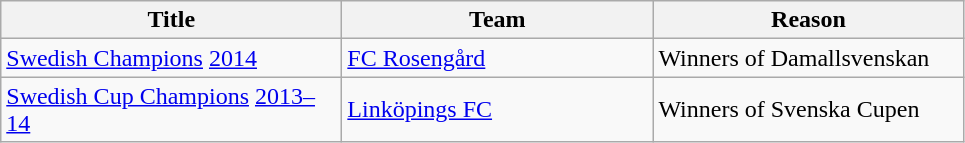<table class="wikitable">
<tr>
<th style="width: 220px;">Title</th>
<th style="width: 200px;">Team</th>
<th style="width: 200px;">Reason</th>
</tr>
<tr>
<td><a href='#'>Swedish Champions</a> <a href='#'>2014</a></td>
<td><a href='#'>FC Rosengård</a></td>
<td>Winners of Damallsvenskan</td>
</tr>
<tr>
<td><a href='#'>Swedish Cup Champions</a> <a href='#'>2013–14</a></td>
<td><a href='#'>Linköpings FC</a></td>
<td>Winners of Svenska Cupen</td>
</tr>
</table>
